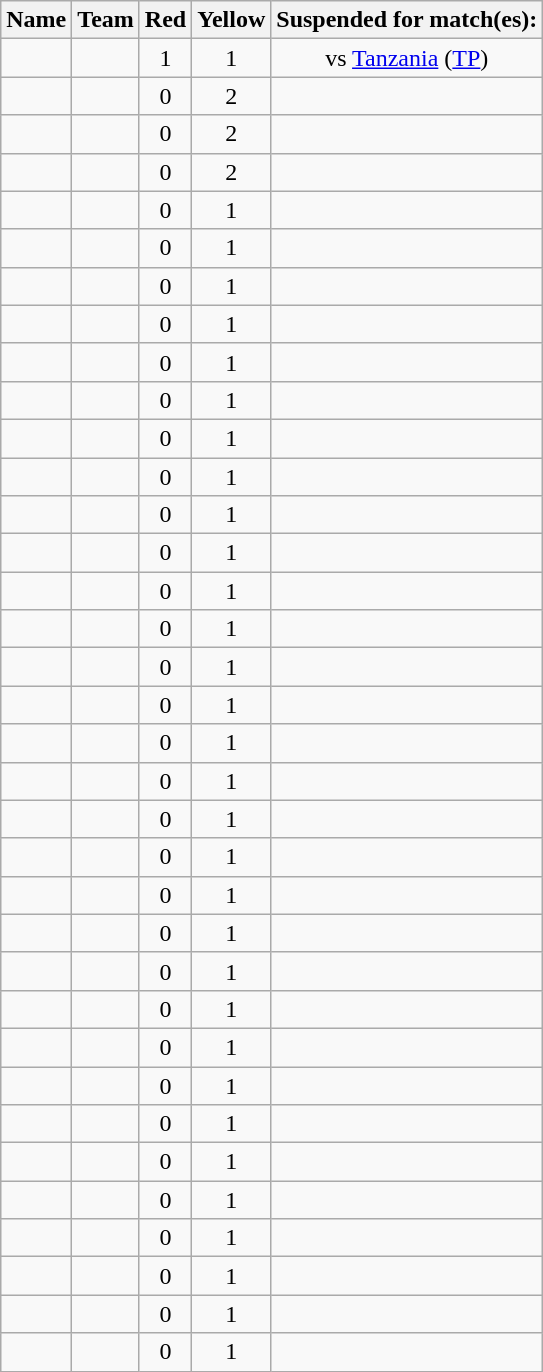<table class="wikitable sortable" style="text-align:center;">
<tr>
<th>Name</th>
<th>Team</th>
<th> Red</th>
<th> Yellow</th>
<th>Suspended for match(es):</th>
</tr>
<tr>
<td style="text-align:left;"></td>
<td style="text-align:left;"></td>
<td>1</td>
<td>1</td>
<td>vs <a href='#'>Tanzania</a> (<a href='#'>TP</a>)</td>
</tr>
<tr>
<td style="text-align:left;"></td>
<td style="text-align:left;"></td>
<td>0</td>
<td>2</td>
<td></td>
</tr>
<tr>
<td style="text-align:left;"></td>
<td style="text-align:left;"></td>
<td>0</td>
<td>2</td>
<td></td>
</tr>
<tr>
<td style="text-align:left;"></td>
<td style="text-align:left;"></td>
<td>0</td>
<td>2</td>
<td></td>
</tr>
<tr>
<td style="text-align:left;"></td>
<td style="text-align:left;"></td>
<td>0</td>
<td>1</td>
<td></td>
</tr>
<tr>
<td style="text-align:left;"></td>
<td style="text-align:left;"></td>
<td>0</td>
<td>1</td>
<td></td>
</tr>
<tr>
<td style="text-align:left;"></td>
<td style="text-align:left;"></td>
<td>0</td>
<td>1</td>
<td></td>
</tr>
<tr>
<td style="text-align:left;"></td>
<td style="text-align:left;"></td>
<td>0</td>
<td>1</td>
<td></td>
</tr>
<tr>
<td style="text-align:left;"></td>
<td style="text-align:left;"></td>
<td>0</td>
<td>1</td>
<td></td>
</tr>
<tr>
<td style="text-align:left;"></td>
<td style="text-align:left;"></td>
<td>0</td>
<td>1</td>
<td></td>
</tr>
<tr>
<td style="text-align:left;"></td>
<td style="text-align:left;"></td>
<td>0</td>
<td>1</td>
<td></td>
</tr>
<tr>
<td style="text-align:left;"></td>
<td style="text-align:left;"></td>
<td>0</td>
<td>1</td>
<td></td>
</tr>
<tr>
<td style="text-align:left;"></td>
<td style="text-align:left;"></td>
<td>0</td>
<td>1</td>
<td></td>
</tr>
<tr>
<td style="text-align:left;"></td>
<td style="text-align:left;"></td>
<td>0</td>
<td>1</td>
<td></td>
</tr>
<tr>
<td style="text-align:left;"></td>
<td style="text-align:left;"></td>
<td>0</td>
<td>1</td>
<td></td>
</tr>
<tr>
<td style="text-align:left;"></td>
<td style="text-align:left;"></td>
<td>0</td>
<td>1</td>
<td></td>
</tr>
<tr>
<td style="text-align:left;"></td>
<td style="text-align:left;"></td>
<td>0</td>
<td>1</td>
<td></td>
</tr>
<tr>
<td style="text-align:left;"></td>
<td style="text-align:left;"></td>
<td>0</td>
<td>1</td>
<td></td>
</tr>
<tr>
<td style="text-align:left;"></td>
<td style="text-align:left;"></td>
<td>0</td>
<td>1</td>
<td></td>
</tr>
<tr>
<td style="text-align:left;"></td>
<td style="text-align:left;"></td>
<td>0</td>
<td>1</td>
<td></td>
</tr>
<tr>
<td style="text-align:left;"></td>
<td style="text-align:left;"></td>
<td>0</td>
<td>1</td>
<td></td>
</tr>
<tr>
<td style="text-align:left;"></td>
<td style="text-align:left;"></td>
<td>0</td>
<td>1</td>
<td></td>
</tr>
<tr>
<td style="text-align:left;"></td>
<td style="text-align:left;"></td>
<td>0</td>
<td>1</td>
<td></td>
</tr>
<tr>
<td style="text-align:left;"></td>
<td style="text-align:left;"></td>
<td>0</td>
<td>1</td>
<td></td>
</tr>
<tr>
<td style="text-align:left;"></td>
<td style="text-align:left;"></td>
<td>0</td>
<td>1</td>
<td></td>
</tr>
<tr>
<td style="text-align:left;"></td>
<td style="text-align:left;"></td>
<td>0</td>
<td>1</td>
<td></td>
</tr>
<tr>
<td style="text-align:left;"></td>
<td style="text-align:left;"></td>
<td>0</td>
<td>1</td>
<td></td>
</tr>
<tr>
<td style="text-align:left;"></td>
<td style="text-align:left;"></td>
<td>0</td>
<td>1</td>
<td></td>
</tr>
<tr>
<td style="text-align:left;"></td>
<td style="text-align:left;"></td>
<td>0</td>
<td>1</td>
<td></td>
</tr>
<tr>
<td style="text-align:left;"></td>
<td style="text-align:left;"></td>
<td>0</td>
<td>1</td>
<td></td>
</tr>
<tr>
<td style="text-align:left;"></td>
<td style="text-align:left;"></td>
<td>0</td>
<td>1</td>
<td></td>
</tr>
<tr>
<td style="text-align:left;"></td>
<td style="text-align:left;"></td>
<td>0</td>
<td>1</td>
<td></td>
</tr>
<tr>
<td style="text-align:left;"></td>
<td style="text-align:left;"></td>
<td>0</td>
<td>1</td>
<td></td>
</tr>
<tr>
<td style="text-align:left;"></td>
<td style="text-align:left;"></td>
<td>0</td>
<td>1</td>
<td></td>
</tr>
<tr>
<td style="text-align:left;"></td>
<td style="text-align:left;"></td>
<td>0</td>
<td>1</td>
<td></td>
</tr>
</table>
